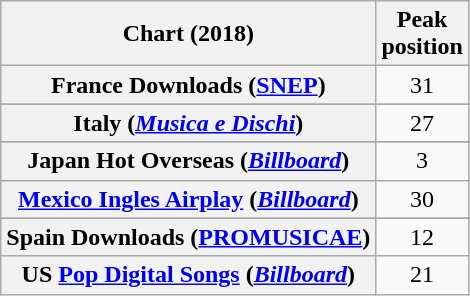<table class="wikitable sortable plainrowheaders" style="text-align:center">
<tr>
<th scope="col">Chart (2018)</th>
<th scope="col">Peak<br>position</th>
</tr>
<tr>
<th scope="row">France Downloads (<a href='#'>SNEP</a>)</th>
<td>31</td>
</tr>
<tr>
</tr>
<tr>
<th scope="row">Italy (<em><a href='#'>Musica e Dischi</a></em>)</th>
<td>27</td>
</tr>
<tr>
</tr>
<tr>
<th scope="row">Japan Hot Overseas (<em><a href='#'>Billboard</a></em>)</th>
<td>3</td>
</tr>
<tr>
<th scope="row"><a href='#'>Mexico Ingles Airplay</a> (<em><a href='#'>Billboard</a></em>)</th>
<td>30</td>
</tr>
<tr>
</tr>
<tr>
<th scope="row">Spain Downloads (<a href='#'>PROMUSICAE</a>)</th>
<td>12</td>
</tr>
<tr>
<th scope="row">US <a href='#'>Pop Digital Songs</a> (<em><a href='#'>Billboard</a></em>)</th>
<td>21</td>
</tr>
</table>
